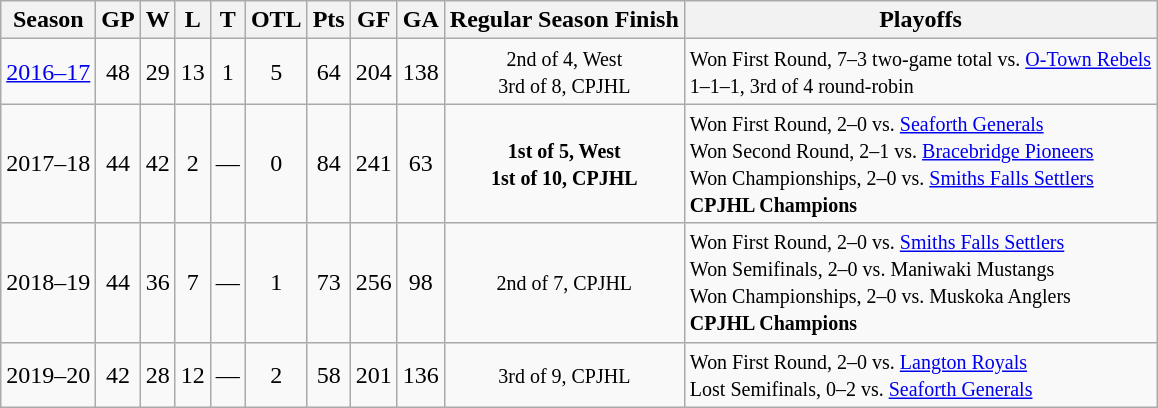<table class="wikitable" style="text-align:center">
<tr>
<th>Season</th>
<th>GP</th>
<th>W</th>
<th>L</th>
<th>T</th>
<th>OTL</th>
<th>Pts</th>
<th>GF</th>
<th>GA</th>
<th>Regular Season Finish</th>
<th>Playoffs</th>
</tr>
<tr>
<td><a href='#'>2016–17</a></td>
<td>48</td>
<td>29</td>
<td>13</td>
<td>1</td>
<td>5</td>
<td>64</td>
<td>204</td>
<td>138</td>
<td><small>2nd of 4, West<br>3rd of 8, CPJHL</small></td>
<td align=left><small>Won First Round, 7–3 two-game total vs. <a href='#'>O-Town Rebels</a><br>1–1–1, 3rd of 4 round-robin<br></small></td>
</tr>
<tr>
<td>2017–18</td>
<td>44</td>
<td>42</td>
<td>2</td>
<td>—</td>
<td>0</td>
<td>84</td>
<td>241</td>
<td>63</td>
<td><small><strong>1st of 5, West<br>1st of 10, CPJHL</strong></small></td>
<td align=left><small>Won First Round, 2–0 vs. <a href='#'>Seaforth Generals</a><br>Won Second Round, 2–1 vs. <a href='#'>Bracebridge Pioneers</a><br>Won Championships, 2–0 vs. <a href='#'>Smiths Falls Settlers</a><br><strong>CPJHL Champions</strong></small></td>
</tr>
<tr>
<td>2018–19</td>
<td>44</td>
<td>36</td>
<td>7</td>
<td>—</td>
<td>1</td>
<td>73</td>
<td>256</td>
<td>98</td>
<td><small>2nd of 7, CPJHL</small></td>
<td align=left><small>Won First Round, 2–0 vs. <a href='#'>Smiths Falls Settlers</a><br>Won Semifinals, 2–0 vs. Maniwaki Mustangs<br>Won Championships, 2–0 vs. Muskoka Anglers<br><strong>CPJHL Champions</strong></small></td>
</tr>
<tr>
<td>2019–20</td>
<td>42</td>
<td>28</td>
<td>12</td>
<td>—</td>
<td>2</td>
<td>58</td>
<td>201</td>
<td>136</td>
<td><small>3rd of 9, CPJHL</small></td>
<td align=left><small>Won First Round, 2–0 vs. <a href='#'>Langton Royals</a><br>Lost Semifinals, 0–2 vs. <a href='#'>Seaforth Generals</a></small></td>
</tr>
</table>
